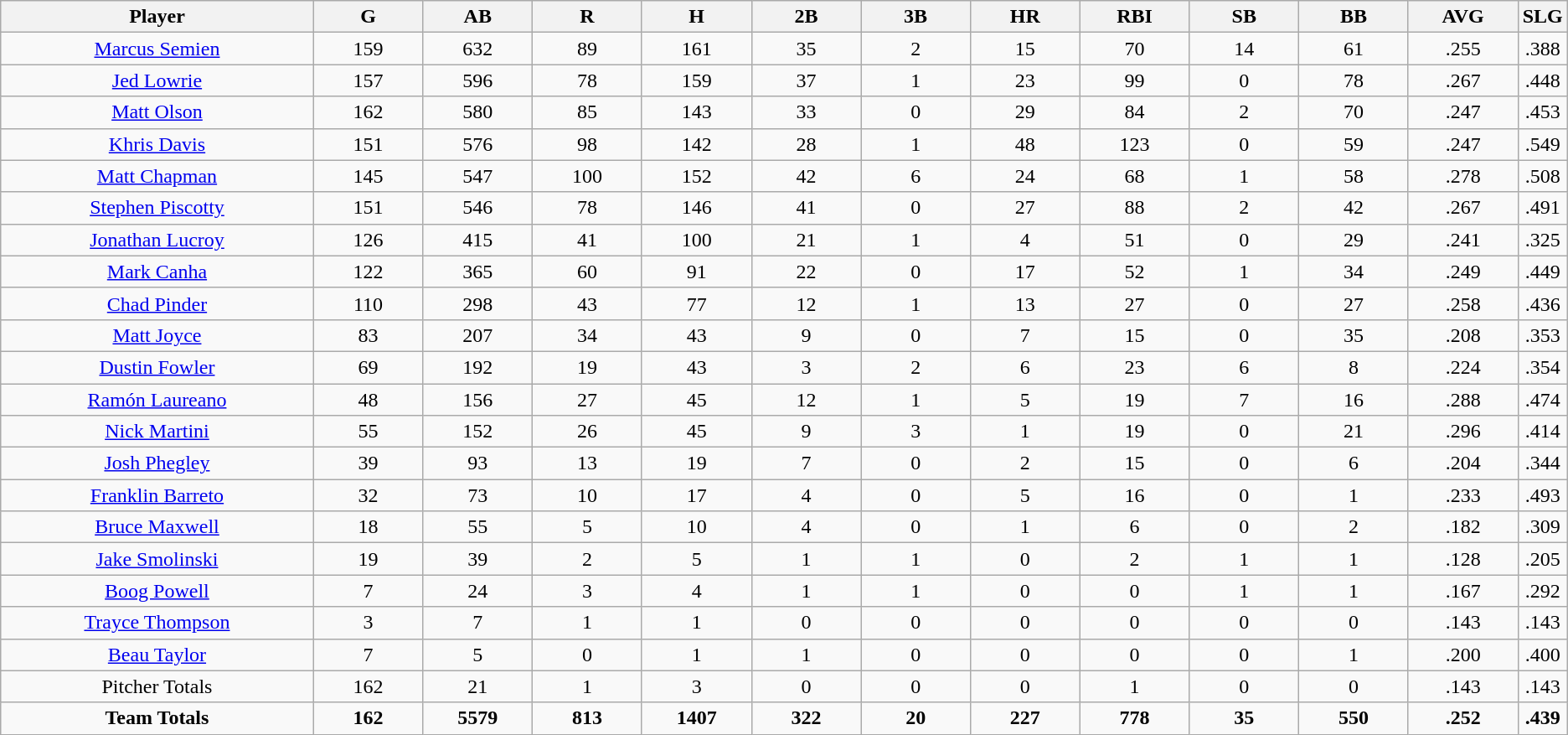<table class=wikitable style="text-align:center">
<tr>
<th bgcolor=#DDDDFF; width="20%">Player</th>
<th bgcolor=#DDDDFF; width="7%">G</th>
<th bgcolor=#DDDDFF; width="7%">AB</th>
<th bgcolor=#DDDDFF; width="7%">R</th>
<th bgcolor=#DDDDFF; width="7%">H</th>
<th bgcolor=#DDDDFF; width="7%">2B</th>
<th bgcolor=#DDDDFF; width="7%">3B</th>
<th bgcolor=#DDDDFF; width="7%">HR</th>
<th bgcolor=#DDDDFF; width="7%">RBI</th>
<th bgcolor=#DDDDFF; width="7%">SB</th>
<th bgcolor=#DDDDFF; width="7%">BB</th>
<th bgcolor=#DDDDFF; width="7%">AVG</th>
<th bgcolor=#DDDDFF; width="7%">SLG</th>
</tr>
<tr>
<td><a href='#'>Marcus Semien</a></td>
<td>159</td>
<td>632</td>
<td>89</td>
<td>161</td>
<td>35</td>
<td>2</td>
<td>15</td>
<td>70</td>
<td>14</td>
<td>61</td>
<td>.255</td>
<td>.388</td>
</tr>
<tr>
<td><a href='#'>Jed Lowrie</a></td>
<td>157</td>
<td>596</td>
<td>78</td>
<td>159</td>
<td>37</td>
<td>1</td>
<td>23</td>
<td>99</td>
<td>0</td>
<td>78</td>
<td>.267</td>
<td>.448</td>
</tr>
<tr>
<td><a href='#'>Matt Olson</a></td>
<td>162</td>
<td>580</td>
<td>85</td>
<td>143</td>
<td>33</td>
<td>0</td>
<td>29</td>
<td>84</td>
<td>2</td>
<td>70</td>
<td>.247</td>
<td>.453</td>
</tr>
<tr>
<td><a href='#'>Khris Davis</a></td>
<td>151</td>
<td>576</td>
<td>98</td>
<td>142</td>
<td>28</td>
<td>1</td>
<td>48</td>
<td>123</td>
<td>0</td>
<td>59</td>
<td>.247</td>
<td>.549</td>
</tr>
<tr>
<td><a href='#'>Matt Chapman</a></td>
<td>145</td>
<td>547</td>
<td>100</td>
<td>152</td>
<td>42</td>
<td>6</td>
<td>24</td>
<td>68</td>
<td>1</td>
<td>58</td>
<td>.278</td>
<td>.508</td>
</tr>
<tr>
<td><a href='#'>Stephen Piscotty</a></td>
<td>151</td>
<td>546</td>
<td>78</td>
<td>146</td>
<td>41</td>
<td>0</td>
<td>27</td>
<td>88</td>
<td>2</td>
<td>42</td>
<td>.267</td>
<td>.491</td>
</tr>
<tr>
<td><a href='#'>Jonathan Lucroy</a></td>
<td>126</td>
<td>415</td>
<td>41</td>
<td>100</td>
<td>21</td>
<td>1</td>
<td>4</td>
<td>51</td>
<td>0</td>
<td>29</td>
<td>.241</td>
<td>.325</td>
</tr>
<tr>
<td><a href='#'>Mark Canha</a></td>
<td>122</td>
<td>365</td>
<td>60</td>
<td>91</td>
<td>22</td>
<td>0</td>
<td>17</td>
<td>52</td>
<td>1</td>
<td>34</td>
<td>.249</td>
<td>.449</td>
</tr>
<tr>
<td><a href='#'>Chad Pinder</a></td>
<td>110</td>
<td>298</td>
<td>43</td>
<td>77</td>
<td>12</td>
<td>1</td>
<td>13</td>
<td>27</td>
<td>0</td>
<td>27</td>
<td>.258</td>
<td>.436</td>
</tr>
<tr>
<td><a href='#'>Matt Joyce</a></td>
<td>83</td>
<td>207</td>
<td>34</td>
<td>43</td>
<td>9</td>
<td>0</td>
<td>7</td>
<td>15</td>
<td>0</td>
<td>35</td>
<td>.208</td>
<td>.353</td>
</tr>
<tr>
<td><a href='#'>Dustin Fowler</a></td>
<td>69</td>
<td>192</td>
<td>19</td>
<td>43</td>
<td>3</td>
<td>2</td>
<td>6</td>
<td>23</td>
<td>6</td>
<td>8</td>
<td>.224</td>
<td>.354</td>
</tr>
<tr>
<td><a href='#'>Ramón Laureano</a></td>
<td>48</td>
<td>156</td>
<td>27</td>
<td>45</td>
<td>12</td>
<td>1</td>
<td>5</td>
<td>19</td>
<td>7</td>
<td>16</td>
<td>.288</td>
<td>.474</td>
</tr>
<tr>
<td><a href='#'>Nick Martini</a></td>
<td>55</td>
<td>152</td>
<td>26</td>
<td>45</td>
<td>9</td>
<td>3</td>
<td>1</td>
<td>19</td>
<td>0</td>
<td>21</td>
<td>.296</td>
<td>.414</td>
</tr>
<tr>
<td><a href='#'>Josh Phegley</a></td>
<td>39</td>
<td>93</td>
<td>13</td>
<td>19</td>
<td>7</td>
<td>0</td>
<td>2</td>
<td>15</td>
<td>0</td>
<td>6</td>
<td>.204</td>
<td>.344</td>
</tr>
<tr>
<td><a href='#'>Franklin Barreto</a></td>
<td>32</td>
<td>73</td>
<td>10</td>
<td>17</td>
<td>4</td>
<td>0</td>
<td>5</td>
<td>16</td>
<td>0</td>
<td>1</td>
<td>.233</td>
<td>.493</td>
</tr>
<tr>
<td><a href='#'>Bruce Maxwell</a></td>
<td>18</td>
<td>55</td>
<td>5</td>
<td>10</td>
<td>4</td>
<td>0</td>
<td>1</td>
<td>6</td>
<td>0</td>
<td>2</td>
<td>.182</td>
<td>.309</td>
</tr>
<tr>
<td><a href='#'>Jake Smolinski</a></td>
<td>19</td>
<td>39</td>
<td>2</td>
<td>5</td>
<td>1</td>
<td>1</td>
<td>0</td>
<td>2</td>
<td>1</td>
<td>1</td>
<td>.128</td>
<td>.205</td>
</tr>
<tr>
<td><a href='#'>Boog Powell</a></td>
<td>7</td>
<td>24</td>
<td>3</td>
<td>4</td>
<td>1</td>
<td>1</td>
<td>0</td>
<td>0</td>
<td>1</td>
<td>1</td>
<td>.167</td>
<td>.292</td>
</tr>
<tr>
<td><a href='#'>Trayce Thompson</a></td>
<td>3</td>
<td>7</td>
<td>1</td>
<td>1</td>
<td>0</td>
<td>0</td>
<td>0</td>
<td>0</td>
<td>0</td>
<td>0</td>
<td>.143</td>
<td>.143</td>
</tr>
<tr>
<td><a href='#'>Beau Taylor</a></td>
<td>7</td>
<td>5</td>
<td>0</td>
<td>1</td>
<td>1</td>
<td>0</td>
<td>0</td>
<td>0</td>
<td>0</td>
<td>1</td>
<td>.200</td>
<td>.400</td>
</tr>
<tr>
<td>Pitcher Totals</td>
<td>162</td>
<td>21</td>
<td>1</td>
<td>3</td>
<td>0</td>
<td>0</td>
<td>0</td>
<td>1</td>
<td>0</td>
<td>0</td>
<td>.143</td>
<td>.143</td>
</tr>
<tr>
<td><strong>Team Totals</strong></td>
<td><strong>162</strong></td>
<td><strong>5579</strong></td>
<td><strong>813</strong></td>
<td><strong>1407</strong></td>
<td><strong>322</strong></td>
<td><strong>20</strong></td>
<td><strong>227</strong></td>
<td><strong>778</strong></td>
<td><strong>35</strong></td>
<td><strong>550</strong></td>
<td><strong>.252</strong></td>
<td><strong>.439</strong></td>
</tr>
</table>
